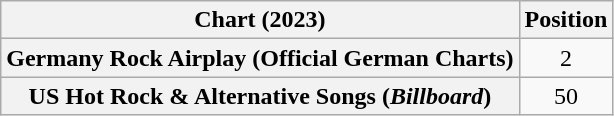<table class="wikitable sortable plainrowheaders" style="text-align:center">
<tr>
<th scope="col">Chart (2023)</th>
<th scope="col">Position</th>
</tr>
<tr>
<th scope="row">Germany Rock Airplay (Official German Charts)</th>
<td>2</td>
</tr>
<tr>
<th scope="row">US Hot Rock & Alternative Songs (<em>Billboard</em>)</th>
<td>50</td>
</tr>
</table>
